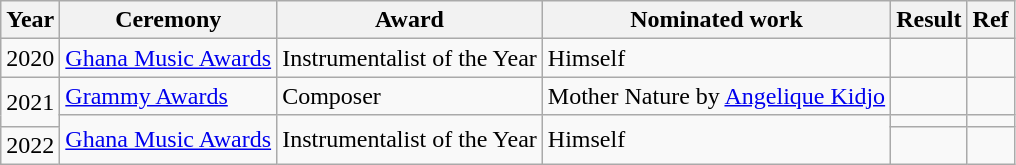<table class="wikitable">
<tr>
<th>Year</th>
<th>Ceremony</th>
<th>Award</th>
<th>Nominated work</th>
<th>Result</th>
<th>Ref</th>
</tr>
<tr>
<td>2020</td>
<td><a href='#'>Ghana Music Awards</a></td>
<td>Instrumentalist of the Year</td>
<td>Himself</td>
<td></td>
<td></td>
</tr>
<tr>
<td rowspan="2">2021</td>
<td><a href='#'>Grammy Awards</a></td>
<td>Composer</td>
<td>Mother Nature by <a href='#'>Angelique Kidjo</a></td>
<td></td>
<td></td>
</tr>
<tr>
<td rowspan="2"><a href='#'>Ghana Music Awards</a></td>
<td rowspan="2">Instrumentalist of the Year</td>
<td rowspan="2">Himself</td>
<td></td>
<td></td>
</tr>
<tr>
<td>2022</td>
<td></td>
<td></td>
</tr>
</table>
